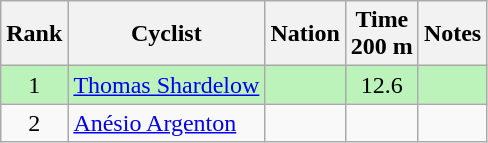<table class="wikitable sortable" style="text-align:center">
<tr>
<th>Rank</th>
<th>Cyclist</th>
<th>Nation</th>
<th>Time<br>200 m</th>
<th>Notes</th>
</tr>
<tr bgcolor=bbf3bb>
<td>1</td>
<td align=left><a href='#'>Thomas Shardelow</a></td>
<td align=left></td>
<td>12.6</td>
<td></td>
</tr>
<tr>
<td>2</td>
<td align=left><a href='#'>Anésio Argenton</a></td>
<td align=left></td>
<td></td>
<td></td>
</tr>
</table>
